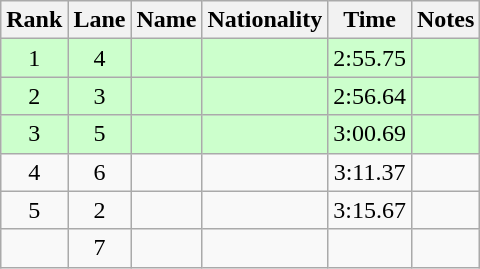<table class="wikitable sortable" style="text-align:center">
<tr>
<th>Rank</th>
<th>Lane</th>
<th>Name</th>
<th>Nationality</th>
<th>Time</th>
<th>Notes</th>
</tr>
<tr bgcolor=ccffcc>
<td>1</td>
<td>4</td>
<td align=left></td>
<td align=left></td>
<td>2:55.75</td>
<td><strong></strong></td>
</tr>
<tr bgcolor=ccffcc>
<td>2</td>
<td>3</td>
<td align=left></td>
<td align=left></td>
<td>2:56.64</td>
<td><strong></strong></td>
</tr>
<tr bgcolor=ccffcc>
<td>3</td>
<td>5</td>
<td align=left></td>
<td align=left></td>
<td>3:00.69</td>
<td><strong></strong></td>
</tr>
<tr>
<td>4</td>
<td>6</td>
<td align=left></td>
<td align=left></td>
<td>3:11.37</td>
<td></td>
</tr>
<tr>
<td>5</td>
<td>2</td>
<td align=left></td>
<td align=left></td>
<td>3:15.67</td>
<td></td>
</tr>
<tr>
<td></td>
<td>7</td>
<td align=left></td>
<td align=left></td>
<td></td>
<td><strong></strong></td>
</tr>
</table>
